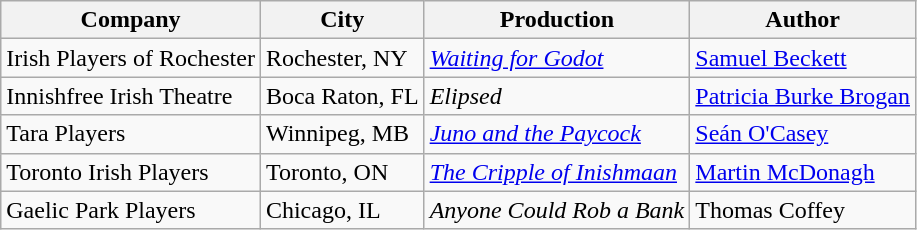<table class="wikitable">
<tr>
<th>Company</th>
<th>City</th>
<th>Production</th>
<th>Author</th>
</tr>
<tr>
<td>Irish Players of Rochester</td>
<td>Rochester, NY</td>
<td><em><a href='#'>Waiting for Godot</a></em></td>
<td><a href='#'>Samuel Beckett</a></td>
</tr>
<tr>
<td>Innishfree Irish Theatre</td>
<td>Boca Raton, FL</td>
<td><em>Elipsed</em></td>
<td><a href='#'>Patricia Burke Brogan</a></td>
</tr>
<tr>
<td>Tara Players</td>
<td>Winnipeg, MB</td>
<td><em><a href='#'>Juno and the Paycock</a></em></td>
<td><a href='#'>Seán O'Casey</a></td>
</tr>
<tr>
<td>Toronto Irish Players</td>
<td>Toronto, ON</td>
<td><em><a href='#'>The Cripple of Inishmaan</a></em></td>
<td><a href='#'>Martin McDonagh</a></td>
</tr>
<tr>
<td>Gaelic Park Players</td>
<td>Chicago, IL</td>
<td><em>Anyone Could Rob a Bank</em></td>
<td>Thomas Coffey</td>
</tr>
</table>
